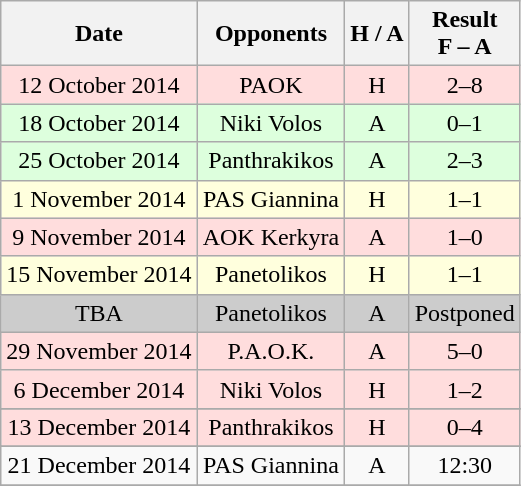<table class="wikitable" style="text-align:center">
<tr>
<th>Date</th>
<th>Opponents</th>
<th>H / A</th>
<th>Result<br>F – A</th>
</tr>
<tr bgcolor="#ffdddd">
<td>12 October 2014</td>
<td>PAOK</td>
<td>H</td>
<td>2–8</td>
</tr>
<tr bgcolor="#ddffdd">
<td>18 October 2014</td>
<td>Niki Volos</td>
<td>A</td>
<td>0–1</td>
</tr>
<tr bgcolor="#ddffdd">
<td>25 October 2014</td>
<td>Panthrakikos</td>
<td>A</td>
<td>2–3</td>
</tr>
<tr bgcolor="#ffffdd">
<td>1 November 2014</td>
<td>PAS Giannina</td>
<td>H</td>
<td>1–1</td>
</tr>
<tr bgcolor="#ffdddd">
<td>9 November 2014</td>
<td>AOK Kerkyra</td>
<td>A</td>
<td>1–0</td>
</tr>
<tr bgcolor="#ffffdd">
<td>15 November 2014</td>
<td>Panetolikos</td>
<td>H</td>
<td>1–1</td>
</tr>
<tr bgcolor="#CCCCCC">
<td>TBA</td>
<td>Panetolikos</td>
<td>A</td>
<td>Postponed</td>
</tr>
<tr bgcolor="#ffdddd">
<td>29 November 2014</td>
<td>P.A.O.K.</td>
<td>A</td>
<td>5–0</td>
</tr>
<tr bgcolor="#ffdddd">
<td>6 December 2014</td>
<td>Niki Volos</td>
<td>H</td>
<td>1–2</td>
</tr>
<tr>
</tr>
<tr bgcolor="#ffdddd">
<td>13 December 2014</td>
<td>Panthrakikos</td>
<td>H</td>
<td>0–4</td>
</tr>
<tr>
</tr>
<tr>
<td>21 December 2014</td>
<td>PAS Giannina</td>
<td>A</td>
<td>12:30</td>
</tr>
<tr>
</tr>
</table>
